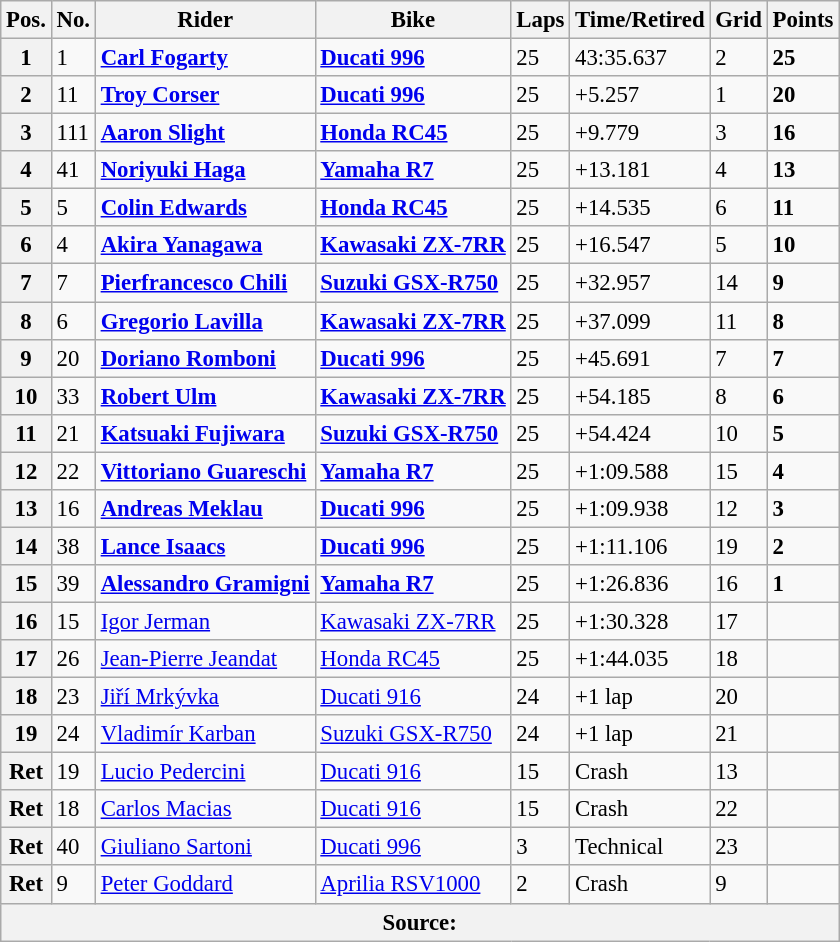<table class="wikitable" style="font-size: 95%;">
<tr>
<th>Pos.</th>
<th>No.</th>
<th>Rider</th>
<th>Bike</th>
<th>Laps</th>
<th>Time/Retired</th>
<th>Grid</th>
<th>Points</th>
</tr>
<tr>
<th>1</th>
<td>1</td>
<td> <strong><a href='#'>Carl Fogarty</a></strong></td>
<td><strong><a href='#'>Ducati 996</a></strong></td>
<td>25</td>
<td>43:35.637</td>
<td>2</td>
<td><strong>25</strong></td>
</tr>
<tr>
<th>2</th>
<td>11</td>
<td> <strong><a href='#'>Troy Corser</a></strong></td>
<td><strong><a href='#'>Ducati 996</a></strong></td>
<td>25</td>
<td>+5.257</td>
<td>1</td>
<td><strong>20</strong></td>
</tr>
<tr>
<th>3</th>
<td>111</td>
<td> <strong><a href='#'>Aaron Slight</a></strong></td>
<td><strong><a href='#'>Honda RC45</a></strong></td>
<td>25</td>
<td>+9.779</td>
<td>3</td>
<td><strong>16</strong></td>
</tr>
<tr>
<th>4</th>
<td>41</td>
<td> <strong><a href='#'>Noriyuki Haga</a></strong></td>
<td><strong><a href='#'>Yamaha R7</a></strong></td>
<td>25</td>
<td>+13.181</td>
<td>4</td>
<td><strong>13</strong></td>
</tr>
<tr>
<th>5</th>
<td>5</td>
<td> <strong><a href='#'>Colin Edwards</a></strong></td>
<td><strong><a href='#'>Honda RC45</a></strong></td>
<td>25</td>
<td>+14.535</td>
<td>6</td>
<td><strong>11</strong></td>
</tr>
<tr>
<th>6</th>
<td>4</td>
<td> <strong><a href='#'>Akira Yanagawa</a></strong></td>
<td><strong><a href='#'>Kawasaki ZX-7RR</a></strong></td>
<td>25</td>
<td>+16.547</td>
<td>5</td>
<td><strong>10</strong></td>
</tr>
<tr>
<th>7</th>
<td>7</td>
<td> <strong><a href='#'>Pierfrancesco Chili</a></strong></td>
<td><strong><a href='#'>Suzuki GSX-R750</a></strong></td>
<td>25</td>
<td>+32.957</td>
<td>14</td>
<td><strong>9</strong></td>
</tr>
<tr>
<th>8</th>
<td>6</td>
<td> <strong><a href='#'>Gregorio Lavilla</a></strong></td>
<td><strong><a href='#'>Kawasaki ZX-7RR</a></strong></td>
<td>25</td>
<td>+37.099</td>
<td>11</td>
<td><strong>8</strong></td>
</tr>
<tr>
<th>9</th>
<td>20</td>
<td> <strong><a href='#'>Doriano Romboni</a></strong></td>
<td><strong><a href='#'>Ducati 996</a></strong></td>
<td>25</td>
<td>+45.691</td>
<td>7</td>
<td><strong>7</strong></td>
</tr>
<tr>
<th>10</th>
<td>33</td>
<td> <strong><a href='#'>Robert Ulm</a></strong></td>
<td><strong><a href='#'>Kawasaki ZX-7RR</a></strong></td>
<td>25</td>
<td>+54.185</td>
<td>8</td>
<td><strong>6</strong></td>
</tr>
<tr>
<th>11</th>
<td>21</td>
<td> <strong><a href='#'>Katsuaki Fujiwara</a></strong></td>
<td><strong><a href='#'>Suzuki GSX-R750</a></strong></td>
<td>25</td>
<td>+54.424</td>
<td>10</td>
<td><strong>5</strong></td>
</tr>
<tr>
<th>12</th>
<td>22</td>
<td> <strong><a href='#'>Vittoriano Guareschi</a></strong></td>
<td><strong><a href='#'>Yamaha R7</a></strong></td>
<td>25</td>
<td>+1:09.588</td>
<td>15</td>
<td><strong>4</strong></td>
</tr>
<tr>
<th>13</th>
<td>16</td>
<td> <strong><a href='#'>Andreas Meklau</a></strong></td>
<td><strong><a href='#'>Ducati 996</a></strong></td>
<td>25</td>
<td>+1:09.938</td>
<td>12</td>
<td><strong>3</strong></td>
</tr>
<tr>
<th>14</th>
<td>38</td>
<td> <strong><a href='#'>Lance Isaacs</a></strong></td>
<td><strong><a href='#'>Ducati 996</a></strong></td>
<td>25</td>
<td>+1:11.106</td>
<td>19</td>
<td><strong>2</strong></td>
</tr>
<tr>
<th>15</th>
<td>39</td>
<td> <strong><a href='#'>Alessandro Gramigni</a></strong></td>
<td><strong><a href='#'>Yamaha R7</a></strong></td>
<td>25</td>
<td>+1:26.836</td>
<td>16</td>
<td><strong>1</strong></td>
</tr>
<tr>
<th>16</th>
<td>15</td>
<td> <a href='#'>Igor Jerman</a></td>
<td><a href='#'>Kawasaki ZX-7RR</a></td>
<td>25</td>
<td>+1:30.328</td>
<td>17</td>
<td></td>
</tr>
<tr>
<th>17</th>
<td>26</td>
<td> <a href='#'>Jean-Pierre Jeandat</a></td>
<td><a href='#'>Honda RC45</a></td>
<td>25</td>
<td>+1:44.035</td>
<td>18</td>
<td></td>
</tr>
<tr>
<th>18</th>
<td>23</td>
<td> <a href='#'>Jiří Mrkývka</a></td>
<td><a href='#'>Ducati 916</a></td>
<td>24</td>
<td>+1 lap</td>
<td>20</td>
<td></td>
</tr>
<tr>
<th>19</th>
<td>24</td>
<td> <a href='#'>Vladimír Karban</a></td>
<td><a href='#'>Suzuki GSX-R750</a></td>
<td>24</td>
<td>+1 lap</td>
<td>21</td>
<td></td>
</tr>
<tr>
<th>Ret</th>
<td>19</td>
<td> <a href='#'>Lucio Pedercini</a></td>
<td><a href='#'>Ducati 916</a></td>
<td>15</td>
<td>Crash</td>
<td>13</td>
<td></td>
</tr>
<tr>
<th>Ret</th>
<td>18</td>
<td> <a href='#'>Carlos Macias</a></td>
<td><a href='#'>Ducati 916</a></td>
<td>15</td>
<td>Crash</td>
<td>22</td>
<td></td>
</tr>
<tr>
<th>Ret</th>
<td>40</td>
<td> <a href='#'>Giuliano Sartoni</a></td>
<td><a href='#'>Ducati 996</a></td>
<td>3</td>
<td>Technical</td>
<td>23</td>
<td></td>
</tr>
<tr>
<th>Ret</th>
<td>9</td>
<td> <a href='#'>Peter Goddard</a></td>
<td><a href='#'>Aprilia RSV1000</a></td>
<td>2</td>
<td>Crash</td>
<td>9</td>
<td></td>
</tr>
<tr>
<th colspan=8>Source:</th>
</tr>
</table>
